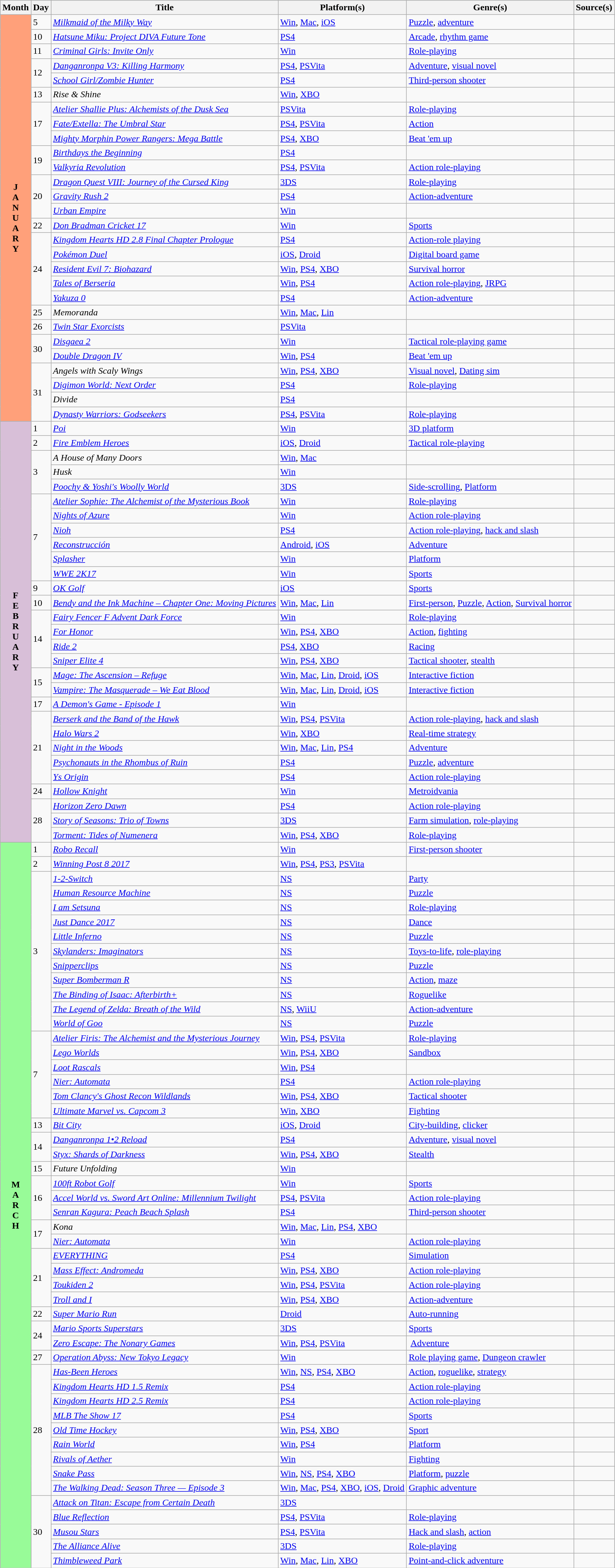<table class="wikitable">
<tr style="background:#dae3e7;">
<th>Month</th>
<th>Day</th>
<th>Title</th>
<th>Platform(s)</th>
<th>Genre(s)</th>
<th>Source(s)</th>
</tr>
<tr>
<td rowspan="28" style="text-align:center; background:#ffa07a; textcolor:#000;"><strong>J<br>A<br>N<br>U<br>A<br>R<br>Y</strong></td>
<td>5</td>
<td><em><a href='#'>Milkmaid of the Milky Way</a></em></td>
<td><a href='#'>Win</a>, <a href='#'>Mac</a>, <a href='#'>iOS</a></td>
<td><a href='#'>Puzzle</a>, <a href='#'>adventure</a></td>
<td style="text-align:center;"></td>
</tr>
<tr>
<td>10</td>
<td><em><a href='#'>Hatsune Miku: Project DIVA Future Tone</a></em></td>
<td><a href='#'>PS4</a></td>
<td><a href='#'>Arcade</a>, <a href='#'>rhythm game</a></td>
<td style="text-align:center;"></td>
</tr>
<tr>
<td>11</td>
<td><em><a href='#'>Criminal Girls: Invite Only</a></em></td>
<td><a href='#'>Win</a></td>
<td><a href='#'>Role-playing</a></td>
<td style="text-align:center;"></td>
</tr>
<tr>
<td rowspan="2">12</td>
<td><em><a href='#'>Danganronpa V3: Killing Harmony</a></em></td>
<td><a href='#'>PS4</a>, <a href='#'>PSVita</a></td>
<td><a href='#'>Adventure</a>, <a href='#'>visual novel</a></td>
<td style="text-align:center;"></td>
</tr>
<tr>
<td><em><a href='#'>School Girl/Zombie Hunter</a></em></td>
<td><a href='#'>PS4</a></td>
<td><a href='#'>Third-person shooter</a></td>
<td style="text-align:center;"></td>
</tr>
<tr>
<td>13</td>
<td><em>Rise & Shine</em></td>
<td><a href='#'>Win</a>, <a href='#'>XBO</a></td>
<td></td>
<td style="text-align:center;"></td>
</tr>
<tr>
<td rowspan="3">17</td>
<td><em><a href='#'>Atelier Shallie Plus: Alchemists of the Dusk Sea</a></em></td>
<td><a href='#'>PSVita</a></td>
<td><a href='#'>Role-playing</a></td>
<td style="text-align:center;"></td>
</tr>
<tr>
<td><em><a href='#'>Fate/Extella: The Umbral Star</a></em></td>
<td><a href='#'>PS4</a>, <a href='#'>PSVita</a></td>
<td><a href='#'>Action</a></td>
<td style="text-align:center;"></td>
</tr>
<tr>
<td><em><a href='#'>Mighty Morphin Power Rangers: Mega Battle</a></em></td>
<td><a href='#'>PS4</a>, <a href='#'>XBO</a></td>
<td><a href='#'>Beat 'em up</a></td>
<td style="text-align:center;"></td>
</tr>
<tr>
<td rowspan="2">19</td>
<td><em><a href='#'>Birthdays the Beginning</a></em></td>
<td><a href='#'>PS4</a></td>
<td></td>
<td style="text-align:center;"></td>
</tr>
<tr>
<td><em><a href='#'>Valkyria Revolution</a></em></td>
<td><a href='#'>PS4</a>, <a href='#'>PSVita</a></td>
<td><a href='#'>Action role-playing</a></td>
<td style="text-align:center;"></td>
</tr>
<tr>
<td rowspan="3">20</td>
<td><em><a href='#'>Dragon Quest VIII: Journey of the Cursed King</a></em></td>
<td><a href='#'>3DS</a></td>
<td><a href='#'>Role-playing</a></td>
<td style="text-align:center;"></td>
</tr>
<tr>
<td><em><a href='#'>Gravity Rush 2</a></em></td>
<td><a href='#'>PS4</a></td>
<td><a href='#'>Action-adventure</a></td>
<td style="text-align:center;"></td>
</tr>
<tr>
<td><em><a href='#'>Urban Empire</a></em></td>
<td><a href='#'>Win</a></td>
<td></td>
<td style="text-align:center;"></td>
</tr>
<tr>
<td>22</td>
<td><em><a href='#'>Don Bradman Cricket 17</a></em></td>
<td><a href='#'>Win</a></td>
<td><a href='#'>Sports</a></td>
<td style="text-align:center;"></td>
</tr>
<tr>
<td rowspan="5">24</td>
<td><em><a href='#'>Kingdom Hearts HD 2.8 Final Chapter Prologue</a></em></td>
<td><a href='#'>PS4</a></td>
<td><a href='#'>Action-role playing</a></td>
<td style="text-align:center;"></td>
</tr>
<tr>
<td><em><a href='#'>Pokémon Duel</a></em></td>
<td><a href='#'>iOS</a>, <a href='#'>Droid</a></td>
<td><a href='#'>Digital board game</a></td>
<td style="text-align:center;"></td>
</tr>
<tr>
<td><em><a href='#'>Resident Evil 7: Biohazard</a></em></td>
<td><a href='#'>Win</a>, <a href='#'>PS4</a>, <a href='#'>XBO</a></td>
<td><a href='#'>Survival horror</a></td>
<td style="text-align:center;"></td>
</tr>
<tr>
<td><em><a href='#'>Tales of Berseria</a></em></td>
<td><a href='#'>Win</a>, <a href='#'>PS4</a></td>
<td><a href='#'>Action role-playing</a>, <a href='#'>JRPG</a></td>
<td style="text-align:center;"></td>
</tr>
<tr>
<td><em><a href='#'>Yakuza 0</a></em></td>
<td><a href='#'>PS4</a></td>
<td><a href='#'>Action-adventure</a></td>
<td style="text-align:center;"></td>
</tr>
<tr>
<td>25</td>
<td><em>Memoranda</em></td>
<td><a href='#'>Win</a>, <a href='#'>Mac</a>, <a href='#'>Lin</a></td>
<td></td>
<td style="text-align:center;"></td>
</tr>
<tr>
<td>26</td>
<td><em><a href='#'>Twin Star Exorcists</a></em></td>
<td><a href='#'>PSVita</a></td>
<td></td>
<td style="text-align:center;"></td>
</tr>
<tr>
<td rowspan="2">30</td>
<td><em><a href='#'>Disgaea 2</a></em></td>
<td><a href='#'>Win</a></td>
<td><a href='#'>Tactical role-playing game</a></td>
<td style="text-align:center;"></td>
</tr>
<tr>
<td><em><a href='#'>Double Dragon IV</a></em></td>
<td><a href='#'>Win</a>, <a href='#'>PS4</a></td>
<td><a href='#'>Beat 'em up</a></td>
<td style="text-align:center;"></td>
</tr>
<tr>
<td rowspan="4">31</td>
<td><em>Angels with Scaly Wings</em></td>
<td><a href='#'>Win</a>, <a href='#'>PS4</a>, <a href='#'>XBO</a></td>
<td><a href='#'>Visual novel</a>, <a href='#'>Dating sim</a></td>
<td style="text-align:center;"></td>
</tr>
<tr>
<td><em><a href='#'>Digimon World: Next Order</a></em></td>
<td><a href='#'>PS4</a></td>
<td><a href='#'>Role-playing</a></td>
<td style="text-align:center;"></td>
</tr>
<tr>
<td><em>Divide</em></td>
<td><a href='#'>PS4</a></td>
<td></td>
<td style="text-align:center;"></td>
</tr>
<tr>
<td><em><a href='#'>Dynasty Warriors: Godseekers</a></em></td>
<td><a href='#'>PS4</a>, <a href='#'>PSVita</a></td>
<td><a href='#'>Role-playing</a></td>
<td style="text-align:center;"></td>
</tr>
<tr>
<td rowspan="29" style="text-align:center; background:thistle; textcolor:#000;"><strong>F<br>E<br>B<br>R<br>U<br>A<br>R<br>Y</strong></td>
<td>1</td>
<td><em><a href='#'>Poi</a></em></td>
<td><a href='#'>Win</a></td>
<td><a href='#'>3D platform</a></td>
<td style="text-align:center;"></td>
</tr>
<tr>
<td>2</td>
<td><em><a href='#'>Fire Emblem Heroes</a></em></td>
<td><a href='#'>iOS</a>, <a href='#'>Droid</a></td>
<td><a href='#'>Tactical role-playing</a></td>
<td style="text-align:center;"></td>
</tr>
<tr>
<td rowspan="3">3</td>
<td><em>A House of Many Doors</em></td>
<td><a href='#'>Win</a>, <a href='#'>Mac</a></td>
<td></td>
<td style="text-align:center;"></td>
</tr>
<tr>
<td><em>Husk</em></td>
<td><a href='#'>Win</a></td>
<td></td>
<td style="text-align:center;"></td>
</tr>
<tr>
<td><em><a href='#'>Poochy & Yoshi's Woolly World</a></em></td>
<td><a href='#'>3DS</a></td>
<td><a href='#'>Side-scrolling</a>, <a href='#'>Platform</a></td>
<td style="text-align:center;"></td>
</tr>
<tr>
<td rowspan="6">7</td>
<td><em><a href='#'>Atelier Sophie: The Alchemist of the Mysterious Book</a></em></td>
<td><a href='#'>Win</a></td>
<td><a href='#'>Role-playing</a></td>
<td style="text-align:center;"></td>
</tr>
<tr>
<td><em><a href='#'>Nights of Azure</a></em></td>
<td><a href='#'>Win</a></td>
<td><a href='#'>Action role-playing</a></td>
<td style="text-align:center;"></td>
</tr>
<tr>
<td><em><a href='#'>Nioh</a></em></td>
<td><a href='#'>PS4</a></td>
<td><a href='#'>Action role-playing</a>, <a href='#'>hack and slash</a></td>
<td style="text-align:center;"></td>
</tr>
<tr>
<td><em><a href='#'>Reconstrucción</a></em></td>
<td><a href='#'>Android</a>, <a href='#'>iOS</a></td>
<td><a href='#'>Adventure</a></td>
<td style="text-align:center;"></td>
</tr>
<tr>
<td><em><a href='#'>Splasher</a></em></td>
<td><a href='#'>Win</a></td>
<td><a href='#'>Platform</a></td>
<td style="text-align:center;"></td>
</tr>
<tr>
<td><em><a href='#'>WWE 2K17</a></em></td>
<td><a href='#'>Win</a></td>
<td><a href='#'>Sports</a></td>
<td style="text-align:center;"></td>
</tr>
<tr>
<td>9</td>
<td><em><a href='#'>OK Golf</a></em></td>
<td><a href='#'>iOS</a></td>
<td><a href='#'>Sports</a></td>
<td style="text-align:center;"></td>
</tr>
<tr>
<td>10</td>
<td><em><a href='#'>Bendy and the Ink Machine – Chapter One: Moving Pictures</a></em></td>
<td><a href='#'>Win</a>, <a href='#'>Mac</a>, <a href='#'>Lin</a></td>
<td><a href='#'>First-person</a>, <a href='#'>Puzzle</a>, <a href='#'>Action</a>, <a href='#'>Survival horror</a></td>
<td style="text-align:center;"></td>
</tr>
<tr>
<td rowspan="4">14</td>
<td><em><a href='#'>Fairy Fencer F Advent Dark Force</a></em></td>
<td><a href='#'>Win</a></td>
<td><a href='#'>Role-playing</a></td>
<td style="text-align:center;"></td>
</tr>
<tr>
<td><em><a href='#'>For Honor</a></em></td>
<td><a href='#'>Win</a>, <a href='#'>PS4</a>, <a href='#'>XBO</a></td>
<td><a href='#'>Action</a>, <a href='#'>fighting</a></td>
<td style="text-align:center;"></td>
</tr>
<tr>
<td><em><a href='#'>Ride 2</a></em></td>
<td><a href='#'>PS4</a>, <a href='#'>XBO</a></td>
<td><a href='#'>Racing</a></td>
<td style="text-align:center;"></td>
</tr>
<tr>
<td><em><a href='#'>Sniper Elite 4</a></em></td>
<td><a href='#'>Win</a>, <a href='#'>PS4</a>, <a href='#'>XBO</a></td>
<td><a href='#'>Tactical shooter</a>, <a href='#'>stealth</a></td>
<td style="text-align:center;"></td>
</tr>
<tr>
<td rowspan="2">15</td>
<td><em><a href='#'>Mage: The Ascension – Refuge</a></em></td>
<td><a href='#'>Win</a>, <a href='#'>Mac</a>, <a href='#'>Lin</a>, <a href='#'>Droid</a>, <a href='#'>iOS</a></td>
<td><a href='#'>Interactive fiction</a></td>
<td style="text-align:center;"></td>
</tr>
<tr>
<td><em><a href='#'>Vampire: The Masquerade – We Eat Blood</a></em></td>
<td><a href='#'>Win</a>, <a href='#'>Mac</a>, <a href='#'>Lin</a>, <a href='#'>Droid</a>, <a href='#'>iOS</a></td>
<td><a href='#'>Interactive fiction</a></td>
<td style="text-align:center;"></td>
</tr>
<tr>
<td>17</td>
<td><em><a href='#'>A Demon's Game - Episode 1</a></em></td>
<td><a href='#'>Win</a></td>
<td></td>
<td style="text-align:center;"></td>
</tr>
<tr>
<td rowspan="5">21</td>
<td><em><a href='#'>Berserk and the Band of the Hawk</a></em></td>
<td><a href='#'>Win</a>, <a href='#'>PS4</a>, <a href='#'>PSVita</a></td>
<td><a href='#'>Action role-playing</a>, <a href='#'>hack and slash</a></td>
<td style="text-align:center;"></td>
</tr>
<tr>
<td><em><a href='#'>Halo Wars 2</a></em></td>
<td><a href='#'>Win</a>, <a href='#'>XBO</a></td>
<td><a href='#'>Real-time strategy</a></td>
<td style="text-align:center;"></td>
</tr>
<tr>
<td><em><a href='#'>Night in the Woods</a></em></td>
<td><a href='#'>Win</a>, <a href='#'>Mac</a>, <a href='#'>Lin</a>, <a href='#'>PS4</a></td>
<td><a href='#'>Adventure</a></td>
<td style="text-align:center;"></td>
</tr>
<tr>
<td><em><a href='#'>Psychonauts in the Rhombus of Ruin</a></em></td>
<td><a href='#'>PS4</a></td>
<td><a href='#'>Puzzle</a>, <a href='#'>adventure</a></td>
<td style="text-align:center;"></td>
</tr>
<tr>
<td><em><a href='#'>Ys Origin</a></em></td>
<td><a href='#'>PS4</a></td>
<td><a href='#'>Action role-playing</a></td>
<td style="text-align:center;"></td>
</tr>
<tr>
<td>24</td>
<td><em><a href='#'>Hollow Knight</a></em></td>
<td><a href='#'>Win</a></td>
<td><a href='#'>Metroidvania</a></td>
<td style="text-align:center;"></td>
</tr>
<tr>
<td rowspan="3">28</td>
<td><em><a href='#'>Horizon Zero Dawn</a></em></td>
<td><a href='#'>PS4</a></td>
<td><a href='#'>Action role-playing</a></td>
<td style="text-align:center;"></td>
</tr>
<tr>
<td><em><a href='#'>Story of Seasons: Trio of Towns</a></em></td>
<td><a href='#'>3DS</a></td>
<td><a href='#'>Farm simulation</a>, <a href='#'>role-playing</a></td>
<td style="text-align:center;"></td>
</tr>
<tr>
<td><em><a href='#'>Torment: Tides of Numenera</a></em></td>
<td><a href='#'>Win</a>, <a href='#'>PS4</a>, <a href='#'>XBO</a></td>
<td><a href='#'>Role-playing</a></td>
<td style="text-align:center;"></td>
</tr>
<tr>
<td rowspan="50" style="text-align:center; background:#98fb98; textcolor:#000;"><strong>M<br>A<br>R<br>C<br>H</strong></td>
<td>1</td>
<td><em><a href='#'>Robo Recall</a></em></td>
<td><a href='#'>Win</a></td>
<td><a href='#'>First-person shooter</a></td>
<td style="text-align:center;"></td>
</tr>
<tr>
<td>2</td>
<td><em><a href='#'>Winning Post 8 2017</a></em></td>
<td><a href='#'>Win</a>, <a href='#'>PS4</a>, <a href='#'>PS3</a>, <a href='#'>PSVita</a></td>
<td></td>
<td style="text-align:center;"></td>
</tr>
<tr>
<td rowspan="11">3</td>
<td><em><a href='#'>1-2-Switch</a></em></td>
<td><a href='#'>NS</a></td>
<td><a href='#'>Party</a></td>
<td style="text-align:center;"></td>
</tr>
<tr>
<td><em><a href='#'>Human Resource Machine</a></em></td>
<td><a href='#'>NS</a></td>
<td><a href='#'>Puzzle</a></td>
<td style="text-align:center;"></td>
</tr>
<tr>
<td><em><a href='#'>I am Setsuna</a></em></td>
<td><a href='#'>NS</a></td>
<td><a href='#'>Role-playing</a></td>
<td style="text-align:center;"></td>
</tr>
<tr>
<td><em><a href='#'>Just Dance 2017</a></em></td>
<td><a href='#'>NS</a></td>
<td><a href='#'>Dance</a></td>
<td style="text-align:center;"></td>
</tr>
<tr>
<td><em><a href='#'>Little Inferno</a></em></td>
<td><a href='#'>NS</a></td>
<td><a href='#'>Puzzle</a></td>
<td style="text-align:center;"></td>
</tr>
<tr>
<td><em><a href='#'>Skylanders: Imaginators</a></em></td>
<td><a href='#'>NS</a></td>
<td><a href='#'>Toys-to-life</a>, <a href='#'>role-playing</a></td>
<td style="text-align:center;"></td>
</tr>
<tr>
<td><em><a href='#'>Snipperclips</a></em></td>
<td><a href='#'>NS</a></td>
<td><a href='#'>Puzzle</a></td>
<td style="text-align:center;"></td>
</tr>
<tr>
<td><em><a href='#'>Super Bomberman R</a></em></td>
<td><a href='#'>NS</a></td>
<td><a href='#'>Action</a>, <a href='#'>maze</a></td>
<td style="text-align:center;"></td>
</tr>
<tr>
<td><em><a href='#'>The Binding of Isaac: Afterbirth+</a></em></td>
<td><a href='#'>NS</a></td>
<td><a href='#'>Roguelike</a></td>
<td style="text-align:center;"></td>
</tr>
<tr>
<td><em><a href='#'>The Legend of Zelda: Breath of the Wild</a></em></td>
<td><a href='#'>NS</a>, <a href='#'>WiiU</a></td>
<td><a href='#'>Action-adventure</a></td>
<td style="text-align:center;"></td>
</tr>
<tr>
<td><em><a href='#'>World of Goo</a></em></td>
<td><a href='#'>NS</a></td>
<td><a href='#'>Puzzle</a></td>
<td style="text-align:center;"></td>
</tr>
<tr>
<td rowspan="6">7</td>
<td><em><a href='#'>Atelier Firis: The Alchemist and the Mysterious Journey</a></em></td>
<td><a href='#'>Win</a>, <a href='#'>PS4</a>, <a href='#'>PSVita</a></td>
<td><a href='#'>Role-playing</a></td>
<td style="text-align:center;"></td>
</tr>
<tr>
<td><em><a href='#'>Lego Worlds</a></em></td>
<td><a href='#'>Win</a>, <a href='#'>PS4</a>, <a href='#'>XBO</a></td>
<td><a href='#'>Sandbox</a></td>
<td style="text-align:center;"></td>
</tr>
<tr>
<td><em><a href='#'>Loot Rascals</a></em></td>
<td><a href='#'>Win</a>, <a href='#'>PS4</a></td>
<td></td>
<td style="text-align:center;"></td>
</tr>
<tr>
<td><em><a href='#'>Nier: Automata</a></em></td>
<td><a href='#'>PS4</a></td>
<td><a href='#'>Action role-playing</a></td>
<td style="text-align:center;"></td>
</tr>
<tr>
<td><em><a href='#'>Tom Clancy's Ghost Recon Wildlands</a></em></td>
<td><a href='#'>Win</a>, <a href='#'>PS4</a>, <a href='#'>XBO</a></td>
<td><a href='#'>Tactical shooter</a></td>
<td style="text-align:center;"></td>
</tr>
<tr>
<td><em><a href='#'>Ultimate Marvel vs. Capcom 3</a></em></td>
<td><a href='#'>Win</a>, <a href='#'>XBO</a></td>
<td><a href='#'>Fighting</a></td>
<td style="text-align:center;"></td>
</tr>
<tr>
<td>13</td>
<td><em><a href='#'>Bit City</a></em></td>
<td><a href='#'>iOS</a>, <a href='#'>Droid</a></td>
<td><a href='#'>City-building</a>, <a href='#'>clicker</a></td>
<td style="text-align:center;"></td>
</tr>
<tr>
<td rowspan="2">14</td>
<td><em><a href='#'>Danganronpa 1•2 Reload</a></em></td>
<td><a href='#'>PS4</a></td>
<td><a href='#'>Adventure</a>, <a href='#'>visual novel</a></td>
<td style="text-align:center;"></td>
</tr>
<tr>
<td><em><a href='#'>Styx: Shards of Darkness</a></em></td>
<td><a href='#'>Win</a>, <a href='#'>PS4</a>, <a href='#'>XBO</a></td>
<td><a href='#'>Stealth</a></td>
<td style="text-align:center;"></td>
</tr>
<tr>
<td>15</td>
<td><em>Future Unfolding</em></td>
<td><a href='#'>Win</a></td>
<td></td>
<td style="text-align:center;"></td>
</tr>
<tr>
<td rowspan="3">16</td>
<td><em><a href='#'>100ft Robot Golf</a></em></td>
<td><a href='#'>Win</a></td>
<td><a href='#'>Sports</a></td>
<td style="text-align:center;"></td>
</tr>
<tr>
<td><em><a href='#'>Accel World vs. Sword Art Online: Millennium Twilight</a></em></td>
<td><a href='#'>PS4</a>, <a href='#'>PSVita</a></td>
<td><a href='#'>Action role-playing</a></td>
<td style="text-align:center;"></td>
</tr>
<tr>
<td><em><a href='#'>Senran Kagura: Peach Beach Splash</a></em></td>
<td><a href='#'>PS4</a></td>
<td><a href='#'>Third-person shooter</a></td>
<td style="text-align:center;"></td>
</tr>
<tr>
<td rowspan="2">17</td>
<td><em>Kona</em></td>
<td><a href='#'>Win</a>, <a href='#'>Mac</a>, <a href='#'>Lin</a>, <a href='#'>PS4</a>, <a href='#'>XBO</a></td>
<td></td>
<td style="text-align:center;"></td>
</tr>
<tr>
<td><em><a href='#'>Nier: Automata</a></em></td>
<td><a href='#'>Win</a></td>
<td><a href='#'>Action role-playing</a></td>
<td style="text-align:center;"></td>
</tr>
<tr>
<td rowspan="4">21</td>
<td><em><a href='#'>EVERYTHING</a></em></td>
<td><a href='#'>PS4</a></td>
<td><a href='#'>Simulation</a></td>
<td style="text-align:center;"></td>
</tr>
<tr>
<td><em><a href='#'>Mass Effect: Andromeda</a></em></td>
<td><a href='#'>Win</a>, <a href='#'>PS4</a>, <a href='#'>XBO</a></td>
<td><a href='#'>Action role-playing</a></td>
<td style="text-align:center;"></td>
</tr>
<tr>
<td><em><a href='#'>Toukiden 2</a></em></td>
<td><a href='#'>Win</a>, <a href='#'>PS4</a>, <a href='#'>PSVita</a></td>
<td><a href='#'>Action role-playing</a></td>
<td style="text-align:center;"></td>
</tr>
<tr>
<td><em><a href='#'>Troll and I</a></em></td>
<td><a href='#'>Win</a>, <a href='#'>PS4</a>, <a href='#'>XBO</a></td>
<td><a href='#'>Action-adventure</a></td>
<td style="text-align:center;"></td>
</tr>
<tr>
<td>22</td>
<td><em><a href='#'>Super Mario Run</a></em></td>
<td><a href='#'>Droid</a></td>
<td><a href='#'>Auto-running</a></td>
<td style="text-align:center;"></td>
</tr>
<tr>
<td rowspan="2">24</td>
<td><em><a href='#'>Mario Sports Superstars</a></em></td>
<td><a href='#'>3DS</a></td>
<td><a href='#'>Sports</a></td>
<td style="text-align:center;"></td>
</tr>
<tr>
<td><em><a href='#'>Zero Escape: The Nonary Games</a></em></td>
<td><a href='#'>Win</a>, <a href='#'>PS4</a>, <a href='#'>PSVita</a></td>
<td> <a href='#'>Adventure</a></td>
<td style="text-align:center;"></td>
</tr>
<tr>
<td>27</td>
<td><em><a href='#'>Operation Abyss: New Tokyo Legacy</a></em></td>
<td><a href='#'>Win</a></td>
<td><a href='#'>Role playing game</a>, <a href='#'>Dungeon crawler</a></td>
<td style="text-align:center;"></td>
</tr>
<tr>
<td rowspan="9">28</td>
<td><em><a href='#'>Has-Been Heroes</a></em></td>
<td><a href='#'>Win</a>, <a href='#'>NS</a>, <a href='#'>PS4</a>, <a href='#'>XBO</a></td>
<td><a href='#'>Action</a>, <a href='#'>roguelike</a>, <a href='#'>strategy</a></td>
<td style="text-align:center;"></td>
</tr>
<tr>
<td><em><a href='#'>Kingdom Hearts HD 1.5 Remix</a></em></td>
<td><a href='#'>PS4</a></td>
<td><a href='#'>Action role-playing</a></td>
<td style="text-align:center;"></td>
</tr>
<tr>
<td><em><a href='#'>Kingdom Hearts HD 2.5 Remix</a></em></td>
<td><a href='#'>PS4</a></td>
<td><a href='#'>Action role-playing</a></td>
<td style="text-align:center;"></td>
</tr>
<tr>
<td><em><a href='#'>MLB The Show 17</a></em></td>
<td><a href='#'>PS4</a></td>
<td><a href='#'>Sports</a></td>
<td style="text-align:center;"></td>
</tr>
<tr>
<td><em><a href='#'>Old Time Hockey</a></em></td>
<td><a href='#'>Win</a>, <a href='#'>PS4</a>, <a href='#'>XBO</a></td>
<td><a href='#'>Sport</a></td>
<td style="text-align:center;"></td>
</tr>
<tr>
<td><em><a href='#'>Rain World</a></em></td>
<td><a href='#'>Win</a>, <a href='#'>PS4</a></td>
<td><a href='#'>Platform</a></td>
<td style="text-align:center;"></td>
</tr>
<tr>
<td><em><a href='#'>Rivals of Aether</a></em></td>
<td><a href='#'>Win</a></td>
<td><a href='#'>Fighting</a></td>
<td style="text-align:center;"></td>
</tr>
<tr>
<td><em><a href='#'>Snake Pass</a></em></td>
<td><a href='#'>Win</a>, <a href='#'>NS</a>, <a href='#'>PS4</a>, <a href='#'>XBO</a></td>
<td><a href='#'>Platform</a>, <a href='#'>puzzle</a></td>
<td style="text-align:center;"></td>
</tr>
<tr>
<td><em><a href='#'>The Walking Dead: Season Three — Episode 3</a></em></td>
<td><a href='#'>Win</a>, <a href='#'>Mac</a>, <a href='#'>PS4</a>, <a href='#'>XBO</a>, <a href='#'>iOS</a>, <a href='#'>Droid</a></td>
<td><a href='#'>Graphic adventure</a></td>
<td style="text-align:center;"></td>
</tr>
<tr>
<td rowspan="5">30</td>
<td><em><a href='#'>Attack on Titan: Escape from Certain Death</a></em></td>
<td><a href='#'>3DS</a></td>
<td></td>
<td style="text-align:center;"></td>
</tr>
<tr>
<td><em><a href='#'>Blue Reflection</a></em></td>
<td><a href='#'>PS4</a>, <a href='#'>PSVita</a></td>
<td><a href='#'>Role-playing</a></td>
<td style="text-align:center;"></td>
</tr>
<tr>
<td><em><a href='#'>Musou Stars</a></em></td>
<td><a href='#'>PS4</a>, <a href='#'>PSVita</a></td>
<td><a href='#'>Hack and slash</a>, <a href='#'>action</a></td>
<td style="text-align:center;"></td>
</tr>
<tr>
<td><em><a href='#'>The Alliance Alive</a></em></td>
<td><a href='#'>3DS</a></td>
<td><a href='#'>Role-playing</a></td>
<td style="text-align:center;"></td>
</tr>
<tr>
<td><em><a href='#'>Thimbleweed Park</a></em></td>
<td><a href='#'>Win</a>, <a href='#'>Mac</a>, <a href='#'>Lin</a>, <a href='#'>XBO</a></td>
<td><a href='#'>Point-and-click adventure</a></td>
<td style="text-align:center;"></td>
</tr>
</table>
